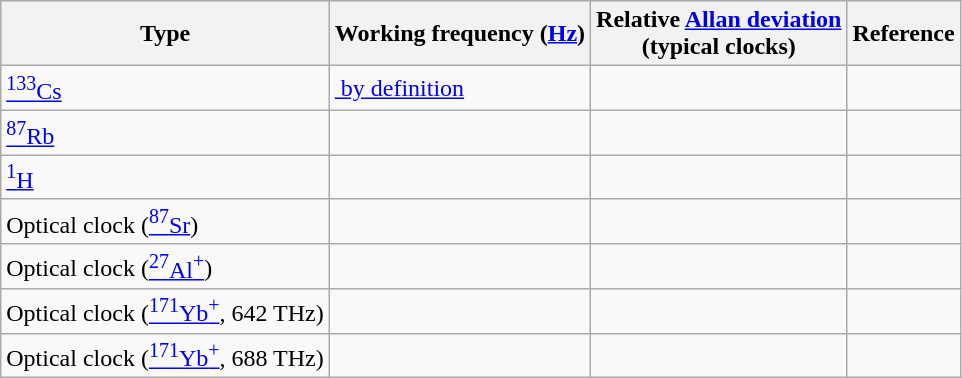<table class="wikitable">
<tr>
<th>Type</th>
<th>Working frequency (<a href='#'>Hz</a>)</th>
<th>Relative <a href='#'>Allan deviation</a><br>(typical clocks)</th>
<th>Reference</th>
</tr>
<tr>
<td><a href='#'><sup>133</sup>Cs</a></td>
<td> <a href='#'> by definition</a></td>
<td></td>
<td></td>
</tr>
<tr>
<td><a href='#'><sup>87</sup>Rb</a></td>
<td></td>
<td></td>
<td></td>
</tr>
<tr>
<td><a href='#'><sup>1</sup>H</a></td>
<td></td>
<td></td>
<td></td>
</tr>
<tr>
<td>Optical clock (<a href='#'><sup>87</sup>Sr</a>)</td>
<td></td>
<td></td>
<td></td>
</tr>
<tr>
<td>Optical clock (<a href='#'><sup>27</sup>Al<sup>+</sup></a>)</td>
<td></td>
<td></td>
<td></td>
</tr>
<tr>
<td>Optical clock (<a href='#'><sup>171</sup>Yb<sup>+</sup></a>, 642 THz)</td>
<td></td>
<td></td>
<td></td>
</tr>
<tr>
<td>Optical clock (<a href='#'><sup>171</sup>Yb<sup>+</sup></a>, 688 THz)</td>
<td></td>
<td></td>
<td></td>
</tr>
</table>
